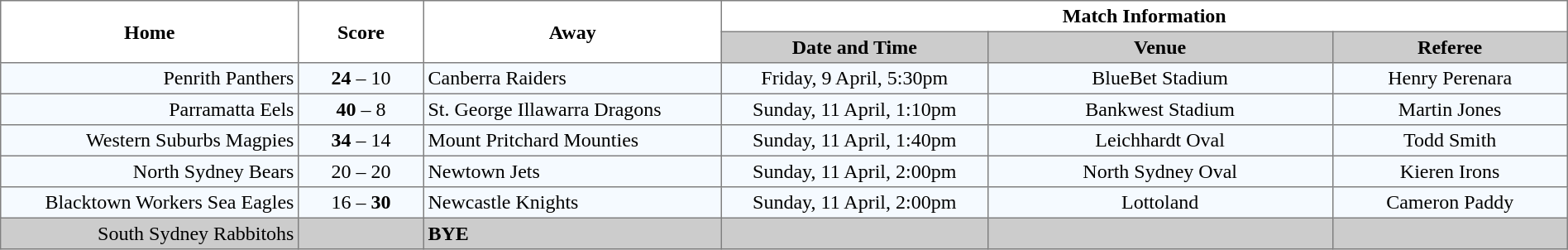<table border="1" cellpadding="3" cellspacing="0" width="100%" style="border-collapse:collapse;  text-align:center;">
<tr>
<th rowspan="2" width="19%">Home</th>
<th rowspan="2" width="8%">Score</th>
<th rowspan="2" width="19%">Away</th>
<th colspan="3">Match Information</th>
</tr>
<tr bgcolor="#CCCCCC">
<th width="17%">Date and Time</th>
<th width="22%">Venue</th>
<th width="50%">Referee</th>
</tr>
<tr style="text-align:center; background:#f5faff;">
<td align="right">Penrith Panthers </td>
<td><strong>24</strong> – 10</td>
<td align="left"> Canberra Raiders</td>
<td>Friday, 9 April, 5:30pm</td>
<td>BlueBet Stadium</td>
<td>Henry Perenara</td>
</tr>
<tr style="text-align:center; background:#f5faff;">
<td align="right">Parramatta Eels </td>
<td><strong>40</strong> – 8</td>
<td align="left"> St. George Illawarra Dragons</td>
<td>Sunday, 11 April, 1:10pm</td>
<td>Bankwest Stadium</td>
<td>Martin Jones</td>
</tr>
<tr style="text-align:center; background:#f5faff;">
<td align="right">Western Suburbs Magpies </td>
<td><strong>34</strong> – 14</td>
<td align="left"> Mount Pritchard Mounties</td>
<td>Sunday, 11 April, 1:40pm</td>
<td>Leichhardt Oval</td>
<td>Todd Smith</td>
</tr>
<tr style="text-align:center; background:#f5faff;">
<td align="right">North Sydney Bears </td>
<td>20 – 20</td>
<td align="left"> Newtown Jets</td>
<td>Sunday, 11 April, 2:00pm</td>
<td>North Sydney Oval</td>
<td>Kieren Irons</td>
</tr>
<tr style="text-align:center; background:#f5faff;">
<td align="right">Blacktown Workers Sea Eagles </td>
<td>16 – <strong>30</strong></td>
<td align="left"> Newcastle Knights</td>
<td>Sunday, 11 April, 2:00pm</td>
<td>Lottoland</td>
<td>Cameron Paddy</td>
</tr>
<tr style="text-align:center; background:#CCCCCC;">
<td align="right">South Sydney Rabbitohs </td>
<td></td>
<td align="left"><strong>BYE</strong></td>
<td></td>
<td></td>
<td></td>
</tr>
</table>
